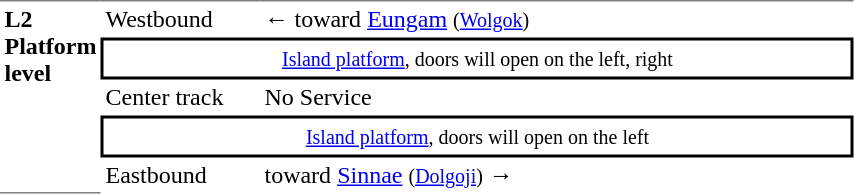<table table border=0 cellspacing=0 cellpadding=3>
<tr>
<td style="border-top:solid 1px gray;border-bottom:solid 1px gray;" width=50 rowspan=10 valign=top><strong>L2<br>Platform level</strong></td>
<td style="border-bottom:solid 0px gray;border-top:solid 1px gray;" width=100>Westbound</td>
<td style="border-bottom:solid 0px gray;border-top:solid 1px gray;" width=390>←  toward <a href='#'>Eungam</a> <small>(<a href='#'>Wolgok</a>)</small></td>
</tr>
<tr>
<td style="border-top:solid 2px black;border-right:solid 2px black;border-left:solid 2px black;border-bottom:solid 2px black;text-align:center;" colspan=2><small><a href='#'>Island platform</a>, doors will open on the left, right </small></td>
</tr>
<tr>
<td>Center track</td>
<td>No Service</td>
<td></td>
</tr>
<tr>
<td style="border-top:solid 2px black;border-right:solid 2px black;border-left:solid 2px black;border-bottom:solid 2px black;text-align:center;" colspan=2><small><a href='#'>Island platform</a>, doors will open on the left</small></td>
</tr>
<tr>
<td>Eastbound</td>
<td>  toward <a href='#'>Sinnae</a> <small>(<a href='#'>Dolgoji</a>)</small> →</td>
</tr>
</table>
